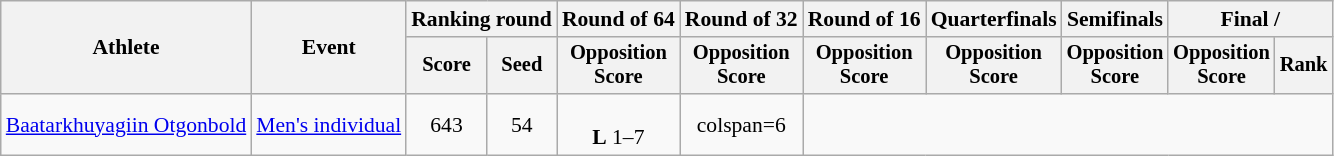<table class="wikitable" style="font-size:90%; text-align:center">
<tr>
<th rowspan=2>Athlete</th>
<th rowspan=2>Event</th>
<th colspan="2">Ranking round</th>
<th>Round of 64</th>
<th>Round of 32</th>
<th>Round of 16</th>
<th>Quarterfinals</th>
<th>Semifinals</th>
<th colspan="2">Final / </th>
</tr>
<tr style="font-size:95%">
<th>Score</th>
<th>Seed</th>
<th>Opposition<br>Score</th>
<th>Opposition<br>Score</th>
<th>Opposition<br>Score</th>
<th>Opposition<br>Score</th>
<th>Opposition<br>Score</th>
<th>Opposition<br>Score</th>
<th>Rank</th>
</tr>
<tr align=center>
<td align=left><a href='#'>Baatarkhuyagiin Otgonbold</a></td>
<td align=left><a href='#'>Men's individual</a></td>
<td>643</td>
<td>54</td>
<td><br><strong>L</strong> 1–7</td>
<td>colspan=6</td>
</tr>
</table>
